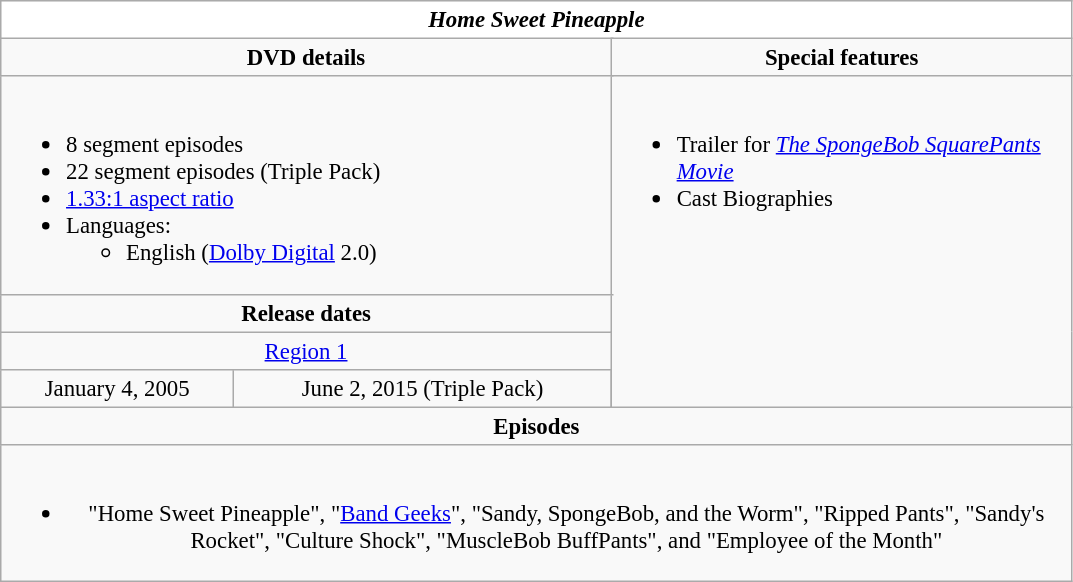<table class="wikitable" style="font-size: 95%;">
<tr style="background:#FFF; color:#000;">
<td colspan="4" align="center"><strong><em>Home Sweet Pineapple</em></strong></td>
</tr>
<tr valign="top">
<td style="text-align:center; width:400px;" colspan="3"><strong>DVD details</strong></td>
<td style="width:300px; text-align:center;"><strong>Special features</strong></td>
</tr>
<tr valign="top">
<td colspan="3" style="text-align:left; width:400px;"><br><ul><li>8 segment episodes</li><li>22 segment episodes (Triple Pack)</li><li><a href='#'>1.33:1 aspect ratio</a></li><li>Languages:<ul><li>English (<a href='#'>Dolby Digital</a> 2.0)</li></ul></li></ul></td>
<td rowspan="4" style="text-align:left; width:300px;"><br><ul><li>Trailer for <em><a href='#'>The SpongeBob SquarePants Movie</a></em></li><li>Cast Biographies</li></ul></td>
</tr>
<tr>
<td colspan="3" style="text-align:center;"><strong>Release dates</strong></td>
</tr>
<tr>
<td colspan="3" style="text-align:center;"><a href='#'>Region 1</a></td>
</tr>
<tr style="text-align:center;">
<td>January 4, 2005</td>
<td>June 2, 2015 (Triple Pack)</td>
</tr>
<tr>
<td style="text-align:center; width:400px;" colspan="4"><strong>Episodes</strong></td>
</tr>
<tr>
<td style="text-align:center; width:400px;" colspan="4"><br><ul><li>"Home Sweet Pineapple", "<a href='#'>Band Geeks</a>", "Sandy, SpongeBob, and the Worm", "Ripped Pants", "Sandy's Rocket", "Culture Shock", "MuscleBob BuffPants", and "Employee of the Month"</li></ul></td>
</tr>
</table>
